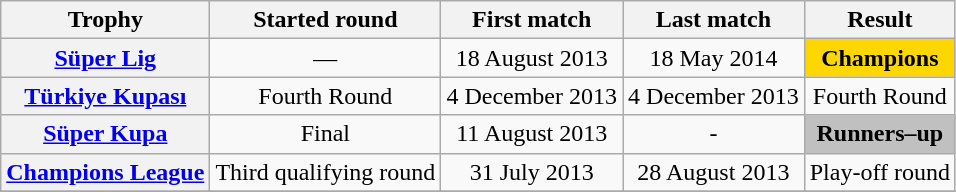<table class="wikitable">
<tr>
<th>Trophy</th>
<th>Started round</th>
<th>First match</th>
<th>Last match</th>
<th>Result</th>
</tr>
<tr>
<th><a href='#'>Süper Lig</a></th>
<td align="center">—</td>
<td align="center">18 August 2013</td>
<td align="center">18 May 2014</td>
<td style="text-align:center;" bgcolor="gold"><strong>Champions</strong></td>
</tr>
<tr>
<th><a href='#'>Türkiye Kupası</a></th>
<td align="center">Fourth Round</td>
<td align="center">4 December 2013</td>
<td align="center">4 December 2013</td>
<td align="center">Fourth Round</td>
</tr>
<tr>
<th><a href='#'>Süper Kupa</a></th>
<td align="center">Final</td>
<td align="center">11 August 2013</td>
<td align="center">-</td>
<td style="text-align:center;" bgcolor="silver"><strong>Runners–up</strong></td>
</tr>
<tr>
<th><a href='#'>Champions League</a></th>
<td align="center">Third qualifying round</td>
<td align="center">31 July 2013</td>
<td align="center">28 August 2013</td>
<td align="center">Play-off round</td>
</tr>
<tr>
</tr>
</table>
